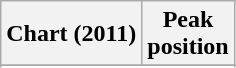<table class="wikitable sortable">
<tr>
<th scope="col">Chart (2011)</th>
<th scope="col">Peak<br>position</th>
</tr>
<tr>
</tr>
<tr>
</tr>
<tr>
</tr>
<tr>
</tr>
<tr>
</tr>
</table>
